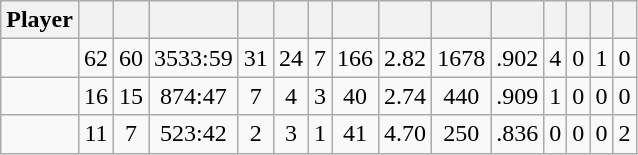<table class="wikitable sortable" style="text-align:center;">
<tr>
<th>Player</th>
<th></th>
<th></th>
<th></th>
<th></th>
<th></th>
<th></th>
<th></th>
<th></th>
<th></th>
<th></th>
<th></th>
<th></th>
<th></th>
<th></th>
</tr>
<tr>
<td></td>
<td>62</td>
<td>60</td>
<td>3533:59</td>
<td>31</td>
<td>24</td>
<td>7</td>
<td>166</td>
<td>2.82</td>
<td>1678</td>
<td>.902</td>
<td>4</td>
<td>0</td>
<td>1</td>
<td>0</td>
</tr>
<tr>
<td></td>
<td>16</td>
<td>15</td>
<td>874:47</td>
<td>7</td>
<td>4</td>
<td>3</td>
<td>40</td>
<td>2.74</td>
<td>440</td>
<td>.909</td>
<td>1</td>
<td>0</td>
<td>0</td>
<td>0</td>
</tr>
<tr>
<td></td>
<td>11</td>
<td>7</td>
<td>523:42</td>
<td>2</td>
<td>3</td>
<td>1</td>
<td>41</td>
<td>4.70</td>
<td>250</td>
<td>.836</td>
<td>0</td>
<td>0</td>
<td>0</td>
<td>2</td>
</tr>
</table>
